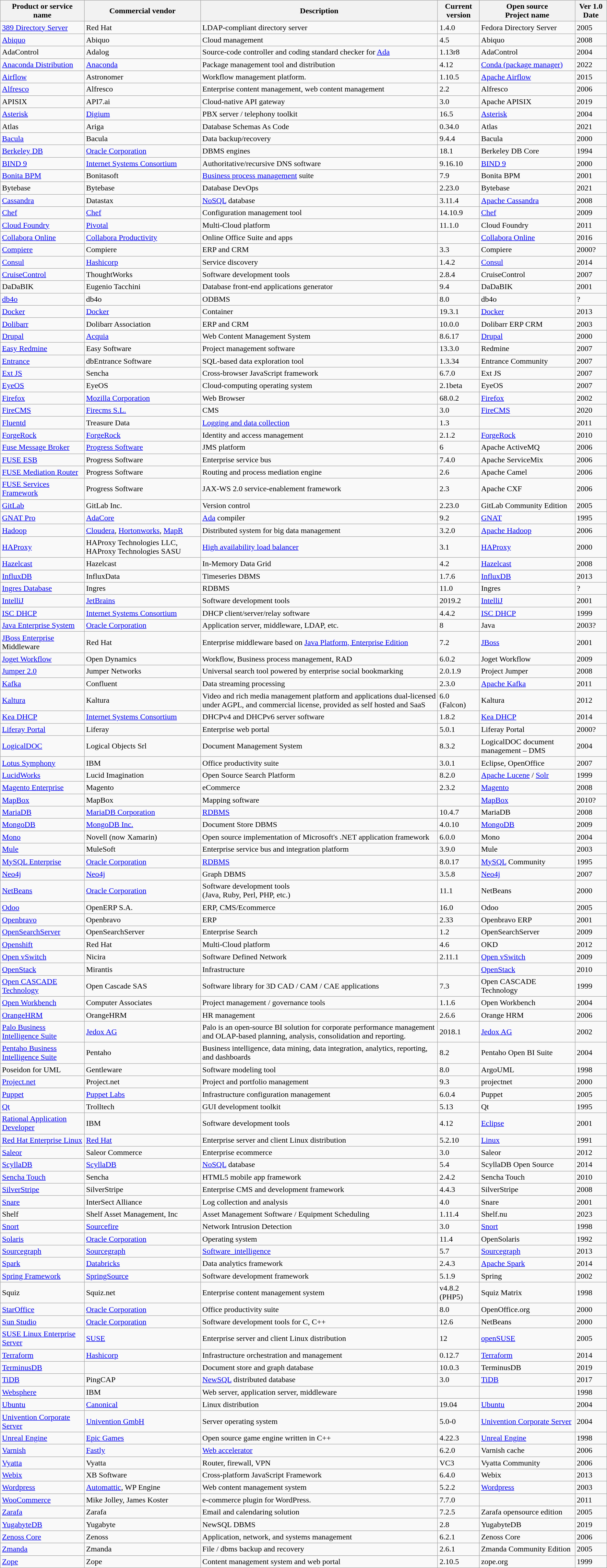<table class="wikitable sortable">
<tr>
<th>Product or service name</th>
<th>Commercial vendor</th>
<th>Description</th>
<th>Current version</th>
<th>Open source<br>Project name</th>
<th>Ver 1.0 Date</th>
</tr>
<tr>
<td><a href='#'>389 Directory Server</a></td>
<td>Red Hat</td>
<td>LDAP-compliant directory server</td>
<td>1.4.0</td>
<td>Fedora Directory Server</td>
<td>2005</td>
</tr>
<tr>
<td><a href='#'>Abiquo</a></td>
<td>Abiquo</td>
<td>Cloud management</td>
<td>4.5</td>
<td>Abiquo</td>
<td>2008</td>
</tr>
<tr>
<td>AdaControl</td>
<td>Adalog</td>
<td>Source-code controller and coding standard checker for <a href='#'>Ada</a></td>
<td>1.13r8</td>
<td>AdaControl</td>
<td>2004</td>
</tr>
<tr>
<td><a href='#'>Anaconda Distribution</a></td>
<td><a href='#'>Anaconda</a></td>
<td>Package management tool and distribution</td>
<td>4.12</td>
<td><a href='#'>Conda (package manager)</a></td>
<td>2022</td>
</tr>
<tr>
<td><a href='#'>Airflow</a></td>
<td>Astronomer</td>
<td>Workflow management platform.</td>
<td>1.10.5</td>
<td><a href='#'>Apache Airflow</a></td>
<td>2015</td>
</tr>
<tr>
<td><a href='#'>Alfresco</a></td>
<td>Alfresco</td>
<td>Enterprise content management, web content management</td>
<td>2.2</td>
<td>Alfresco</td>
<td>2006</td>
</tr>
<tr>
<td>APISIX</td>
<td>API7.ai</td>
<td>Cloud-native API gateway</td>
<td>3.0</td>
<td>Apache APISIX</td>
<td>2019</td>
</tr>
<tr>
<td><a href='#'>Asterisk</a></td>
<td><a href='#'>Digium</a></td>
<td>PBX server / telephony toolkit</td>
<td>16.5</td>
<td><a href='#'>Asterisk</a></td>
<td>2004</td>
</tr>
<tr>
<td>Atlas</td>
<td>Ariga</td>
<td>Database Schemas As Code</td>
<td>0.34.0</td>
<td>Atlas</td>
<td>2021</td>
</tr>
<tr>
<td><a href='#'>Bacula</a></td>
<td>Bacula</td>
<td>Data backup/recovery</td>
<td>9.4.4</td>
<td>Bacula</td>
<td>2000</td>
</tr>
<tr>
<td><a href='#'>Berkeley DB</a></td>
<td><a href='#'>Oracle Corporation</a></td>
<td>DBMS engines</td>
<td>18.1</td>
<td>Berkeley DB Core</td>
<td>1994</td>
</tr>
<tr>
<td><a href='#'>BIND 9</a></td>
<td><a href='#'>Internet Systems Consortium</a></td>
<td>Authoritative/recursive DNS software</td>
<td>9.16.10</td>
<td><a href='#'>BIND 9</a></td>
<td>2000</td>
</tr>
<tr>
<td><a href='#'>Bonita BPM</a></td>
<td>Bonitasoft</td>
<td><a href='#'>Business process management</a> suite</td>
<td>7.9</td>
<td>Bonita BPM</td>
<td>2001</td>
</tr>
<tr>
<td>Bytebase</td>
<td>Bytebase</td>
<td>Database DevOps</td>
<td>2.23.0</td>
<td>Bytebase</td>
<td>2021</td>
</tr>
<tr>
<td><a href='#'>Cassandra</a></td>
<td>Datastax</td>
<td><a href='#'>NoSQL</a> database</td>
<td>3.11.4</td>
<td><a href='#'>Apache Cassandra</a></td>
<td>2008</td>
</tr>
<tr>
<td><a href='#'>Chef</a></td>
<td><a href='#'>Chef</a></td>
<td>Configuration management tool</td>
<td>14.10.9</td>
<td><a href='#'>Chef</a></td>
<td>2009</td>
</tr>
<tr>
<td><a href='#'>Cloud Foundry</a></td>
<td><a href='#'>Pivotal</a></td>
<td>Multi-Cloud platform</td>
<td>11.1.0</td>
<td>Cloud Foundry</td>
<td>2011</td>
</tr>
<tr>
<td><a href='#'>Collabora Online</a></td>
<td><a href='#'>Collabora Productivity</a></td>
<td>Online Office Suite and apps</td>
<td></td>
<td><a href='#'>Collabora Online</a></td>
<td>2016</td>
</tr>
<tr>
<td><a href='#'>Compiere</a></td>
<td>Compiere</td>
<td>ERP and CRM</td>
<td>3.3</td>
<td>Compiere</td>
<td>2000?</td>
</tr>
<tr>
<td><a href='#'>Consul</a></td>
<td><a href='#'>Hashicorp</a></td>
<td>Service discovery</td>
<td>1.4.2</td>
<td><a href='#'>Consul</a></td>
<td>2014</td>
</tr>
<tr>
<td><a href='#'>CruiseControl</a></td>
<td>ThoughtWorks</td>
<td>Software development tools</td>
<td>2.8.4</td>
<td>CruiseControl</td>
<td>2007</td>
</tr>
<tr>
<td>DaDaBIK</td>
<td>Eugenio Tacchini</td>
<td>Database front-end applications generator</td>
<td>9.4</td>
<td>DaDaBIK</td>
<td>2001</td>
</tr>
<tr>
<td><a href='#'>db4o</a></td>
<td>db4o</td>
<td>ODBMS</td>
<td>8.0</td>
<td>db4o</td>
<td>?</td>
</tr>
<tr>
<td><a href='#'>Docker</a></td>
<td><a href='#'>Docker</a></td>
<td>Container</td>
<td>19.3.1</td>
<td><a href='#'>Docker</a></td>
<td>2013</td>
</tr>
<tr>
<td><a href='#'>Dolibarr</a></td>
<td>Dolibarr Association</td>
<td>ERP and CRM</td>
<td>10.0.0</td>
<td>Dolibarr ERP CRM</td>
<td>2003</td>
</tr>
<tr>
<td><a href='#'>Drupal</a></td>
<td><a href='#'>Acquia</a></td>
<td>Web Content Management System</td>
<td>8.6.17</td>
<td><a href='#'>Drupal</a></td>
<td>2000</td>
</tr>
<tr>
<td><a href='#'>Easy Redmine</a></td>
<td>Easy Software</td>
<td>Project management software</td>
<td>13.3.0</td>
<td>Redmine</td>
<td>2007</td>
</tr>
<tr>
<td><a href='#'>Entrance</a></td>
<td>dbEntrance Software</td>
<td>SQL-based data exploration tool</td>
<td>1.3.34</td>
<td>Entrance Community</td>
<td>2007</td>
</tr>
<tr>
<td><a href='#'>Ext JS</a></td>
<td>Sencha</td>
<td>Cross-browser JavaScript framework</td>
<td>6.7.0</td>
<td>Ext JS</td>
<td>2007</td>
</tr>
<tr>
<td><a href='#'>EyeOS</a></td>
<td>EyeOS</td>
<td>Cloud-computing operating system</td>
<td>2.1beta</td>
<td>EyeOS</td>
<td>2007</td>
</tr>
<tr>
<td><a href='#'>Firefox</a></td>
<td><a href='#'>Mozilla Corporation</a></td>
<td>Web Browser</td>
<td>68.0.2</td>
<td><a href='#'>Firefox</a></td>
<td>2002</td>
</tr>
<tr>
<td><a href='#'>FireCMS</a></td>
<td><a href='#'>Firecms S.L.</a></td>
<td>CMS</td>
<td>3.0</td>
<td><a href='#'>FireCMS</a></td>
<td>2020</td>
</tr>
<tr>
<td><a href='#'>Fluentd</a></td>
<td>Treasure Data</td>
<td><a href='#'>Logging and data collection</a></td>
<td>1.3</td>
<td></td>
<td>2011</td>
</tr>
<tr>
<td><a href='#'>ForgeRock</a></td>
<td><a href='#'>ForgeRock</a></td>
<td>Identity and access management</td>
<td>2.1.2</td>
<td><a href='#'>ForgeRock</a></td>
<td>2010</td>
</tr>
<tr>
<td><a href='#'>Fuse Message Broker</a></td>
<td><a href='#'>Progress Software</a></td>
<td>JMS platform</td>
<td>6</td>
<td>Apache ActiveMQ</td>
<td>2006</td>
</tr>
<tr>
<td><a href='#'>FUSE ESB</a></td>
<td>Progress Software</td>
<td>Enterprise service bus</td>
<td>7.4.0</td>
<td>Apache ServiceMix</td>
<td>2006</td>
</tr>
<tr>
<td><a href='#'>FUSE Mediation Router</a></td>
<td>Progress Software</td>
<td>Routing and process mediation engine</td>
<td>2.6</td>
<td>Apache Camel</td>
<td>2006</td>
</tr>
<tr>
<td><a href='#'>FUSE Services Framework</a></td>
<td>Progress Software</td>
<td>JAX-WS 2.0 service-enablement framework</td>
<td>2.3</td>
<td>Apache CXF</td>
<td>2006</td>
</tr>
<tr>
<td><a href='#'>GitLab</a></td>
<td>GitLab Inc.</td>
<td>Version control</td>
<td>2.23.0</td>
<td>GitLab Community Edition</td>
<td>2005</td>
</tr>
<tr>
<td><a href='#'>GNAT Pro</a></td>
<td><a href='#'>AdaCore</a></td>
<td><a href='#'>Ada</a> compiler</td>
<td>9.2</td>
<td><a href='#'>GNAT</a></td>
<td>1995</td>
</tr>
<tr>
<td><a href='#'>Hadoop</a></td>
<td><a href='#'>Cloudera</a>, <a href='#'>Hortonworks</a>, <a href='#'>MapR</a></td>
<td>Distributed system for big data management</td>
<td>3.2.0</td>
<td><a href='#'>Apache Hadoop</a></td>
<td>2006</td>
</tr>
<tr>
<td><a href='#'>HAProxy</a></td>
<td>HAProxy Technologies LLC, HAProxy Technologies SASU</td>
<td><a href='#'>High availability load balancer</a></td>
<td>3.1</td>
<td><a href='#'>HAProxy</a></td>
<td>2000</td>
</tr>
<tr>
<td><a href='#'>Hazelcast</a></td>
<td>Hazelcast</td>
<td>In-Memory Data Grid</td>
<td>4.2</td>
<td><a href='#'>Hazelcast</a></td>
<td>2008</td>
</tr>
<tr>
<td><a href='#'>InfluxDB</a></td>
<td>InfluxData</td>
<td>Timeseries DBMS</td>
<td>1.7.6</td>
<td><a href='#'>InfluxDB</a></td>
<td>2013</td>
</tr>
<tr>
<td><a href='#'>Ingres Database</a></td>
<td>Ingres</td>
<td>RDBMS</td>
<td>11.0</td>
<td>Ingres</td>
<td>?</td>
</tr>
<tr>
<td><a href='#'>IntelliJ</a></td>
<td><a href='#'>JetBrains</a></td>
<td>Software development tools</td>
<td>2019.2</td>
<td><a href='#'>IntelliJ</a></td>
<td>2001</td>
</tr>
<tr>
<td><a href='#'>ISC DHCP</a></td>
<td><a href='#'>Internet Systems Consortium</a></td>
<td>DHCP client/server/relay software</td>
<td>4.4.2</td>
<td><a href='#'>ISC DHCP</a></td>
<td>1999</td>
</tr>
<tr>
<td><a href='#'>Java Enterprise System</a></td>
<td><a href='#'>Oracle Corporation</a></td>
<td>Application server, middleware, LDAP, etc.</td>
<td>8</td>
<td>Java</td>
<td>2003?</td>
</tr>
<tr>
<td><a href='#'>JBoss Enterprise</a> Middleware</td>
<td>Red Hat</td>
<td>Enterprise middleware based on <a href='#'>Java Platform, Enterprise Edition</a></td>
<td>7.2</td>
<td><a href='#'>JBoss</a></td>
<td>2001</td>
</tr>
<tr>
<td><a href='#'>Joget Workflow</a></td>
<td>Open Dynamics</td>
<td>Workflow, Business process management, RAD</td>
<td>6.0.2</td>
<td>Joget Workflow</td>
<td>2009</td>
</tr>
<tr>
<td><a href='#'>Jumper 2.0</a></td>
<td>Jumper Networks</td>
<td>Universal search tool powered by enterprise social bookmarking</td>
<td>2.0.1.9</td>
<td>Project Jumper</td>
<td>2008</td>
</tr>
<tr>
<td><a href='#'>Kafka</a></td>
<td>Confluent</td>
<td>Data streaming processing</td>
<td>2.3.0</td>
<td><a href='#'>Apache Kafka</a></td>
<td>2011</td>
</tr>
<tr>
<td><a href='#'>Kaltura</a></td>
<td>Kaltura</td>
<td>Video and rich media management platform and applications dual-licensed under AGPL, and commercial license, provided as self hosted and SaaS</td>
<td>6.0 (Falcon)</td>
<td>Kaltura</td>
<td>2012</td>
</tr>
<tr>
<td><a href='#'>Kea DHCP</a></td>
<td><a href='#'>Internet Systems Consortium</a></td>
<td>DHCPv4 and DHCPv6 server software</td>
<td>1.8.2</td>
<td><a href='#'>Kea DHCP</a></td>
<td>2014</td>
</tr>
<tr>
<td><a href='#'>Liferay Portal</a></td>
<td>Liferay</td>
<td>Enterprise web portal</td>
<td>5.0.1</td>
<td>Liferay Portal</td>
<td>2000?</td>
</tr>
<tr>
<td><a href='#'>LogicalDOC</a></td>
<td>Logical Objects Srl</td>
<td>Document Management System</td>
<td>8.3.2</td>
<td>LogicalDOC document management – DMS</td>
<td>2004</td>
</tr>
<tr>
<td><a href='#'>Lotus Symphony</a></td>
<td>IBM</td>
<td>Office productivity suite</td>
<td>3.0.1</td>
<td>Eclipse, OpenOffice</td>
<td>2007</td>
</tr>
<tr>
<td><a href='#'>LucidWorks</a></td>
<td>Lucid Imagination</td>
<td>Open Source Search Platform</td>
<td>8.2.0</td>
<td><a href='#'>Apache Lucene</a> / <a href='#'>Solr</a></td>
<td>1999</td>
</tr>
<tr>
<td><a href='#'>Magento Enterprise</a></td>
<td>Magento</td>
<td>eCommerce</td>
<td>2.3.2</td>
<td><a href='#'>Magento</a></td>
<td>2008</td>
</tr>
<tr>
<td><a href='#'>MapBox</a></td>
<td>MapBox</td>
<td>Mapping software</td>
<td></td>
<td><a href='#'>MapBox</a></td>
<td>2010?</td>
</tr>
<tr>
<td><a href='#'>MariaDB</a></td>
<td><a href='#'>MariaDB Corporation</a></td>
<td><a href='#'>RDBMS</a></td>
<td>10.4.7</td>
<td>MariaDB</td>
<td>2008</td>
</tr>
<tr>
<td><a href='#'>MongoDB</a></td>
<td><a href='#'>MongoDB Inc.</a></td>
<td>Document Store DBMS</td>
<td>4.0.10</td>
<td><a href='#'>MongoDB</a></td>
<td>2009</td>
</tr>
<tr>
<td><a href='#'>Mono</a></td>
<td>Novell (now Xamarin)</td>
<td>Open source implementation of Microsoft's .NET application framework</td>
<td>6.0.0</td>
<td>Mono</td>
<td>2004</td>
</tr>
<tr>
<td><a href='#'>Mule</a></td>
<td>MuleSoft</td>
<td>Enterprise service bus and integration platform</td>
<td>3.9.0</td>
<td>Mule</td>
<td>2003</td>
</tr>
<tr>
<td><a href='#'>MySQL Enterprise</a></td>
<td><a href='#'>Oracle Corporation</a></td>
<td><a href='#'>RDBMS</a></td>
<td>8.0.17</td>
<td><a href='#'>MySQL</a> Community</td>
<td>1995</td>
</tr>
<tr>
<td><a href='#'>Neo4j</a></td>
<td><a href='#'>Neo4j</a></td>
<td>Graph DBMS</td>
<td>3.5.8</td>
<td><a href='#'>Neo4j</a></td>
<td>2007</td>
</tr>
<tr>
<td><a href='#'>NetBeans</a></td>
<td><a href='#'>Oracle Corporation</a></td>
<td>Software development tools <br> (Java, Ruby, Perl, PHP, etc.)</td>
<td>11.1</td>
<td>NetBeans</td>
<td>2000</td>
</tr>
<tr>
</tr>
<tr>
<td><a href='#'>Odoo</a></td>
<td>OpenERP S.A.</td>
<td>ERP, CMS/Ecommerce</td>
<td>16.0</td>
<td>Odoo</td>
<td>2005</td>
</tr>
<tr>
<td><a href='#'>Openbravo</a></td>
<td>Openbravo</td>
<td>ERP</td>
<td>2.33</td>
<td>Openbravo ERP</td>
<td>2001</td>
</tr>
<tr>
<td><a href='#'>OpenSearchServer</a></td>
<td>OpenSearchServer</td>
<td>Enterprise Search</td>
<td>1.2</td>
<td>OpenSearchServer</td>
<td>2009</td>
</tr>
<tr>
<td><a href='#'>Openshift</a></td>
<td>Red Hat</td>
<td>Multi-Cloud platform</td>
<td>4.6</td>
<td>OKD</td>
<td>2012</td>
</tr>
<tr>
<td><a href='#'>Open vSwitch</a></td>
<td>Nicira</td>
<td>Software Defined Network</td>
<td>2.11.1</td>
<td><a href='#'>Open vSwitch</a></td>
<td>2009</td>
</tr>
<tr>
<td><a href='#'>OpenStack</a></td>
<td>Mirantis</td>
<td>Infrastructure</td>
<td></td>
<td><a href='#'>OpenStack</a></td>
<td>2010</td>
</tr>
<tr>
<td><a href='#'>Open CASCADE Technology</a></td>
<td>Open Cascade SAS</td>
<td>Software library for 3D CAD / CAM / CAE applications</td>
<td>7.3</td>
<td>Open CASCADE Technology</td>
<td>1999</td>
</tr>
<tr>
<td><a href='#'>Open Workbench</a></td>
<td>Computer Associates</td>
<td>Project management / governance tools</td>
<td>1.1.6</td>
<td>Open Workbench</td>
<td>2004</td>
</tr>
<tr>
<td><a href='#'>OrangeHRM</a></td>
<td>OrangeHRM</td>
<td>HR management</td>
<td>2.6.6</td>
<td>Orange HRM</td>
<td>2006</td>
</tr>
<tr>
<td><a href='#'>Palo Business Intelligence Suite</a></td>
<td><a href='#'>Jedox AG</a></td>
<td>Palo is an open-source BI solution for corporate performance management and OLAP-based planning, analysis, consolidation and reporting.</td>
<td>2018.1</td>
<td><a href='#'>Jedox AG</a></td>
<td>2002</td>
</tr>
<tr>
<td><a href='#'>Pentaho Business Intelligence Suite</a></td>
<td>Pentaho</td>
<td>Business intelligence, data mining, data integration, analytics, reporting, and dashboards</td>
<td>8.2</td>
<td>Pentaho Open BI Suite</td>
<td>2004</td>
</tr>
<tr>
<td>Poseidon for UML</td>
<td>Gentleware</td>
<td>Software modeling tool</td>
<td>8.0</td>
<td>ArgoUML</td>
<td>1998</td>
</tr>
<tr>
<td><a href='#'>Project.net</a></td>
<td>Project.net</td>
<td>Project and portfolio management</td>
<td>9.3</td>
<td>projectnet</td>
<td>2000</td>
</tr>
<tr>
<td><a href='#'>Puppet</a></td>
<td><a href='#'>Puppet Labs</a></td>
<td>Infrastructure configuration management</td>
<td>6.0.4</td>
<td>Puppet</td>
<td>2005</td>
</tr>
<tr>
<td><a href='#'>Qt</a></td>
<td>Trolltech</td>
<td>GUI development toolkit</td>
<td>5.13</td>
<td>Qt</td>
<td>1995</td>
</tr>
<tr>
<td><a href='#'>Rational Application Developer</a></td>
<td>IBM</td>
<td>Software development tools</td>
<td>4.12</td>
<td><a href='#'>Eclipse</a></td>
<td>2001</td>
</tr>
<tr>
<td><a href='#'>Red Hat Enterprise Linux</a></td>
<td><a href='#'>Red Hat</a></td>
<td>Enterprise server and client Linux distribution</td>
<td>5.2.10</td>
<td><a href='#'>Linux</a></td>
<td>1991</td>
</tr>
<tr>
<td><a href='#'>Saleor</a></td>
<td>Saleor Commerce</td>
<td>Enterprise ecommerce</td>
<td>3.0</td>
<td>Saleor</td>
<td>2012</td>
</tr>
<tr>
<td><a href='#'>ScyllaDB</a></td>
<td><a href='#'>ScyllaDB</a></td>
<td><a href='#'>NoSQL</a> database</td>
<td>5.4</td>
<td>ScyllaDB Open Source</td>
<td>2014</td>
</tr>
<tr>
<td><a href='#'>Sencha Touch</a></td>
<td>Sencha</td>
<td>HTML5 mobile app framework</td>
<td>2.4.2</td>
<td>Sencha Touch</td>
<td>2010</td>
</tr>
<tr>
<td><a href='#'>SilverStripe</a></td>
<td>SilverStripe</td>
<td>Enterprise CMS and development framework</td>
<td>4.4.3</td>
<td>SilverStripe</td>
<td>2008</td>
</tr>
<tr>
<td><a href='#'>Snare</a></td>
<td>InterSect Alliance</td>
<td>Log collection and analysis</td>
<td>4.0</td>
<td>Snare</td>
<td>2001</td>
</tr>
<tr>
<td>Shelf</td>
<td>Shelf Asset Management, Inc</td>
<td>Asset Management Software / Equipment Scheduling</td>
<td>1.11.4</td>
<td>Shelf.nu</td>
<td>2023</td>
</tr>
<tr>
<td><a href='#'>Snort</a></td>
<td><a href='#'>Sourcefire</a></td>
<td>Network Intrusion Detection</td>
<td>3.0</td>
<td><a href='#'>Snort</a></td>
<td>1998</td>
</tr>
<tr>
<td><a href='#'>Solaris</a></td>
<td><a href='#'>Oracle Corporation</a></td>
<td>Operating system</td>
<td>11.4</td>
<td>OpenSolaris</td>
<td>1992</td>
</tr>
<tr>
<td><a href='#'>Sourcegraph</a></td>
<td><a href='#'>Sourcegraph</a></td>
<td><a href='#'>Software_intelligence</a></td>
<td>5.7</td>
<td><a href='#'>Sourcegraph</a></td>
<td>2013</td>
</tr>
<tr>
<td><a href='#'>Spark</a></td>
<td><a href='#'>Databricks</a></td>
<td>Data analytics framework</td>
<td>2.4.3</td>
<td><a href='#'>Apache Spark</a></td>
<td>2014</td>
</tr>
<tr>
<td><a href='#'>Spring Framework</a></td>
<td><a href='#'>SpringSource</a></td>
<td>Software development framework</td>
<td>5.1.9</td>
<td>Spring</td>
<td>2002</td>
</tr>
<tr>
<td>Squiz</td>
<td>Squiz.net</td>
<td>Enterprise content management system</td>
<td>v4.8.2 (PHP5)</td>
<td>Squiz Matrix</td>
<td>1998</td>
</tr>
<tr>
<td><a href='#'>StarOffice</a></td>
<td><a href='#'>Oracle Corporation</a></td>
<td>Office productivity suite</td>
<td>8.0</td>
<td>OpenOffice.org</td>
<td>2000</td>
</tr>
<tr>
<td><a href='#'>Sun Studio</a></td>
<td><a href='#'>Oracle Corporation</a></td>
<td>Software development tools for C, C++</td>
<td>12.6</td>
<td>NetBeans</td>
<td>2000</td>
</tr>
<tr>
<td><a href='#'>SUSE Linux Enterprise Server</a></td>
<td><a href='#'>SUSE</a></td>
<td>Enterprise server and client Linux distribution</td>
<td>12</td>
<td><a href='#'>openSUSE</a></td>
<td>2005</td>
</tr>
<tr>
<td><a href='#'>Terraform</a></td>
<td><a href='#'>Hashicorp</a></td>
<td>Infrastructure orchestration and management</td>
<td>0.12.7</td>
<td><a href='#'>Terraform</a></td>
<td>2014</td>
</tr>
<tr>
<td><a href='#'>TerminusDB</a></td>
<td></td>
<td>Document store and graph database</td>
<td>10.0.3</td>
<td>TerminusDB</td>
<td>2019</td>
</tr>
<tr>
<td><a href='#'>TiDB</a></td>
<td>PingCAP</td>
<td><a href='#'>NewSQL</a> distributed database</td>
<td>3.0</td>
<td><a href='#'>TiDB</a></td>
<td>2017</td>
</tr>
<tr>
<td><a href='#'>Websphere</a></td>
<td>IBM</td>
<td>Web server, application server, middleware</td>
<td></td>
<td></td>
<td>1998</td>
</tr>
<tr>
<td><a href='#'>Ubuntu</a></td>
<td><a href='#'>Canonical</a></td>
<td>Linux distribution</td>
<td>19.04</td>
<td><a href='#'>Ubuntu</a></td>
<td>2004</td>
</tr>
<tr>
<td><a href='#'>Univention Corporate Server</a></td>
<td><a href='#'>Univention GmbH</a></td>
<td>Server operating system</td>
<td>5.0-0</td>
<td><a href='#'>Univention Corporate Server</a></td>
<td>2004</td>
</tr>
<tr>
<td><a href='#'>Unreal Engine</a></td>
<td><a href='#'>Epic Games</a></td>
<td>Open source game engine written in C++</td>
<td>4.22.3</td>
<td><a href='#'>Unreal Engine</a></td>
<td>1998</td>
</tr>
<tr>
<td><a href='#'>Varnish</a></td>
<td><a href='#'>Fastly</a></td>
<td><a href='#'>Web accelerator</a></td>
<td>6.2.0</td>
<td>Varnish cache</td>
<td>2006</td>
</tr>
<tr>
<td><a href='#'>Vyatta</a></td>
<td>Vyatta</td>
<td>Router, firewall, VPN</td>
<td>VC3</td>
<td>Vyatta Community</td>
<td>2006</td>
</tr>
<tr>
<td><a href='#'>Webix</a></td>
<td>XB Software</td>
<td>Cross-platform JavaScript Framework</td>
<td>6.4.0</td>
<td>Webix</td>
<td>2013</td>
</tr>
<tr>
<td><a href='#'>Wordpress</a></td>
<td><a href='#'>Automattic</a>, WP Engine</td>
<td>Web content management system</td>
<td>5.2.2</td>
<td><a href='#'>Wordpress</a></td>
<td>2003</td>
</tr>
<tr>
<td><a href='#'>WooCommerce</a></td>
<td>Mike Jolley, James Koster</td>
<td>e-commerce plugin for WordPress.</td>
<td>7.7.0</td>
<td></td>
<td>2011</td>
</tr>
<tr>
<td><a href='#'>Zarafa</a></td>
<td>Zarafa</td>
<td>Email and calendaring solution</td>
<td>7.2.5</td>
<td>Zarafa opensource edition</td>
<td>2005</td>
</tr>
<tr>
<td><a href='#'>YugabyteDB</a></td>
<td>Yugabyte</td>
<td>NewSQL DBMS</td>
<td>2.8</td>
<td>YugabyteDB</td>
<td>2019</td>
</tr>
<tr>
<td><a href='#'>Zenoss Core</a></td>
<td>Zenoss</td>
<td>Application, network, and systems management</td>
<td>6.2.1</td>
<td>Zenoss Core</td>
<td>2006</td>
</tr>
<tr>
<td><a href='#'>Zmanda</a></td>
<td>Zmanda</td>
<td>File / dbms backup and recovery</td>
<td>2.6.1</td>
<td>Zmanda Community Edition</td>
<td>2005</td>
</tr>
<tr>
<td><a href='#'>Zope</a></td>
<td>Zope</td>
<td>Content management system and web portal</td>
<td>2.10.5</td>
<td>zope.org</td>
<td>1999</td>
</tr>
</table>
